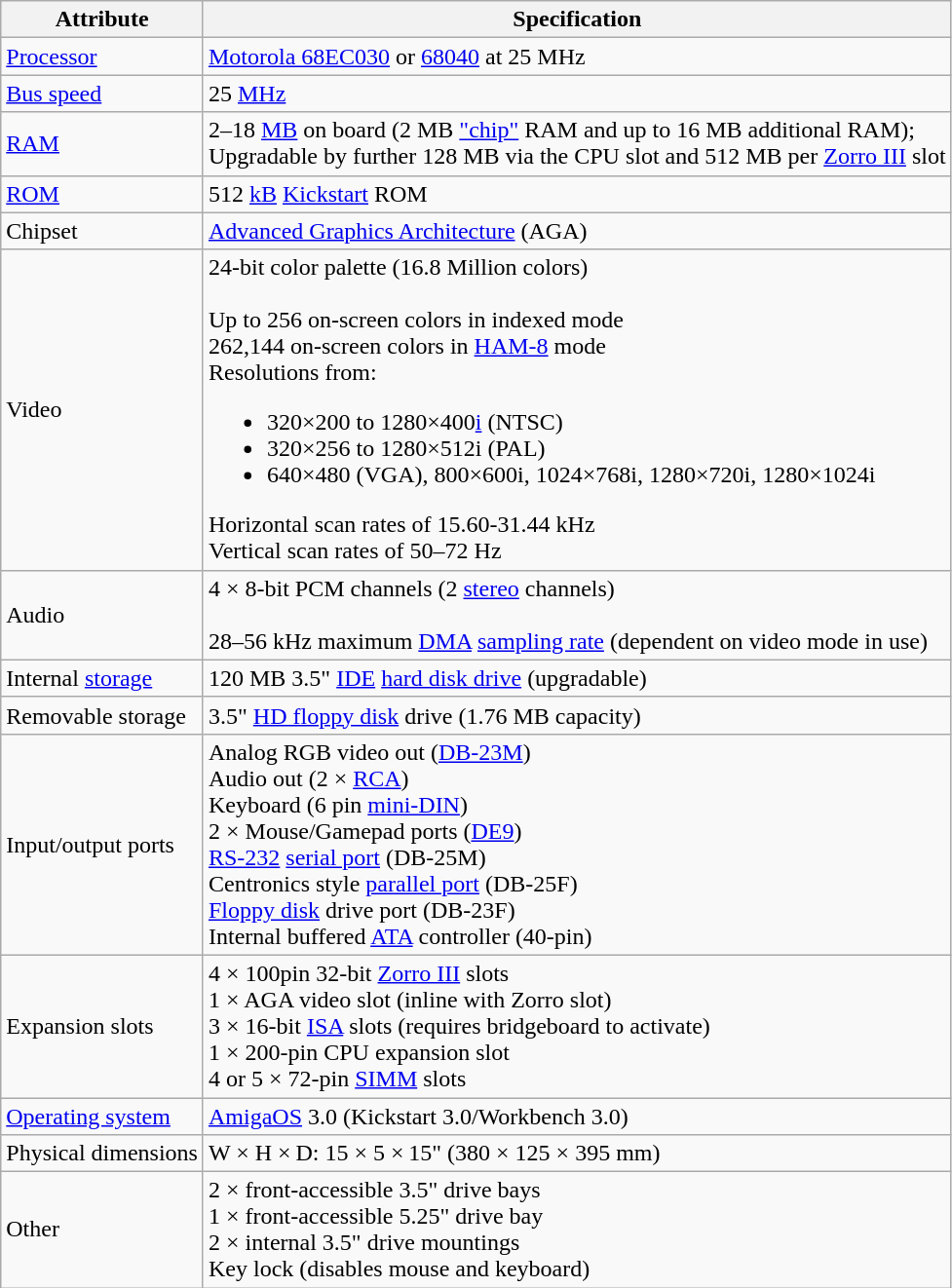<table class="wikitable">
<tr>
<th>Attribute</th>
<th>Specification</th>
</tr>
<tr>
<td><a href='#'>Processor</a></td>
<td><a href='#'>Motorola 68EC030</a> or <a href='#'>68040</a> at 25 MHz</td>
</tr>
<tr>
<td><a href='#'>Bus speed</a></td>
<td>25 <a href='#'>MHz</a></td>
</tr>
<tr>
<td><a href='#'>RAM</a></td>
<td>2–18 <a href='#'>MB</a> on board (2 MB <a href='#'>"chip"</a> RAM and up to 16 MB additional RAM);<br> Upgradable by further 128 MB via the CPU slot and 512 MB per <a href='#'>Zorro III</a> slot</td>
</tr>
<tr>
<td><a href='#'>ROM</a></td>
<td>512 <a href='#'>kB</a> <a href='#'>Kickstart</a> ROM</td>
</tr>
<tr>
<td>Chipset</td>
<td><a href='#'>Advanced Graphics Architecture</a> (AGA)<br></td>
</tr>
<tr>
<td>Video</td>
<td>24-bit color palette (16.8 Million colors)<br><br>Up to 256 on-screen colors in indexed mode<br>
262,144 on-screen colors in <a href='#'>HAM-8</a> mode<br>
Resolutions from:<ul><li>320×200 to 1280×400<a href='#'>i</a> (NTSC)</li><li>320×256 to 1280×512i (PAL)</li><li>640×480 (VGA), 800×600i, 1024×768i, 1280×720i, 1280×1024i</li></ul>Horizontal scan rates of 15.60-31.44 kHz<br>
Vertical scan rates of 50–72 Hz</td>
</tr>
<tr>
<td>Audio</td>
<td>4 × 8-bit PCM channels (2 <a href='#'>stereo</a> channels)<br><br>28–56 kHz maximum <a href='#'>DMA</a> <a href='#'>sampling rate</a> (dependent on video mode in use)</td>
</tr>
<tr>
<td>Internal <a href='#'>storage</a></td>
<td>120 MB 3.5" <a href='#'>IDE</a> <a href='#'>hard disk drive</a> (upgradable)</td>
</tr>
<tr>
<td>Removable storage</td>
<td>3.5" <a href='#'>HD floppy disk</a> drive (1.76 MB capacity)</td>
</tr>
<tr>
<td>Input/output ports</td>
<td>Analog RGB video out (<a href='#'>DB-23M</a>)<br> Audio out (2 × <a href='#'>RCA</a>)<br> Keyboard (6 pin <a href='#'>mini-DIN</a>)<br> 2 × Mouse/Gamepad ports (<a href='#'>DE9</a>)<br> <a href='#'>RS-232</a> <a href='#'>serial port</a> (DB-25M)<br> Centronics style <a href='#'>parallel port</a> (DB-25F)<br> <a href='#'>Floppy disk</a> drive port (DB-23F)<br> Internal buffered <a href='#'>ATA</a> controller (40-pin)</td>
</tr>
<tr>
<td>Expansion slots</td>
<td>4 × 100pin 32-bit <a href='#'>Zorro III</a> slots<br> 1 × AGA video slot (inline with Zorro slot)<br> 3 × 16-bit <a href='#'>ISA</a> slots (requires bridgeboard to activate)<br> 1 × 200-pin CPU expansion slot<br> 4 or 5 × 72-pin <a href='#'>SIMM</a> slots</td>
</tr>
<tr>
<td><a href='#'>Operating system</a></td>
<td><a href='#'>AmigaOS</a> 3.0 (Kickstart 3.0/Workbench 3.0)</td>
</tr>
<tr>
<td>Physical dimensions</td>
<td>W × H × D: 15 × 5 × 15" (380 × 125 × 395 mm)</td>
</tr>
<tr>
<td>Other</td>
<td>2 × front-accessible 3.5" drive bays<br> 1 × front-accessible 5.25" drive bay<br> 2 × internal 3.5" drive mountings<br> Key lock (disables mouse and keyboard)</td>
</tr>
</table>
